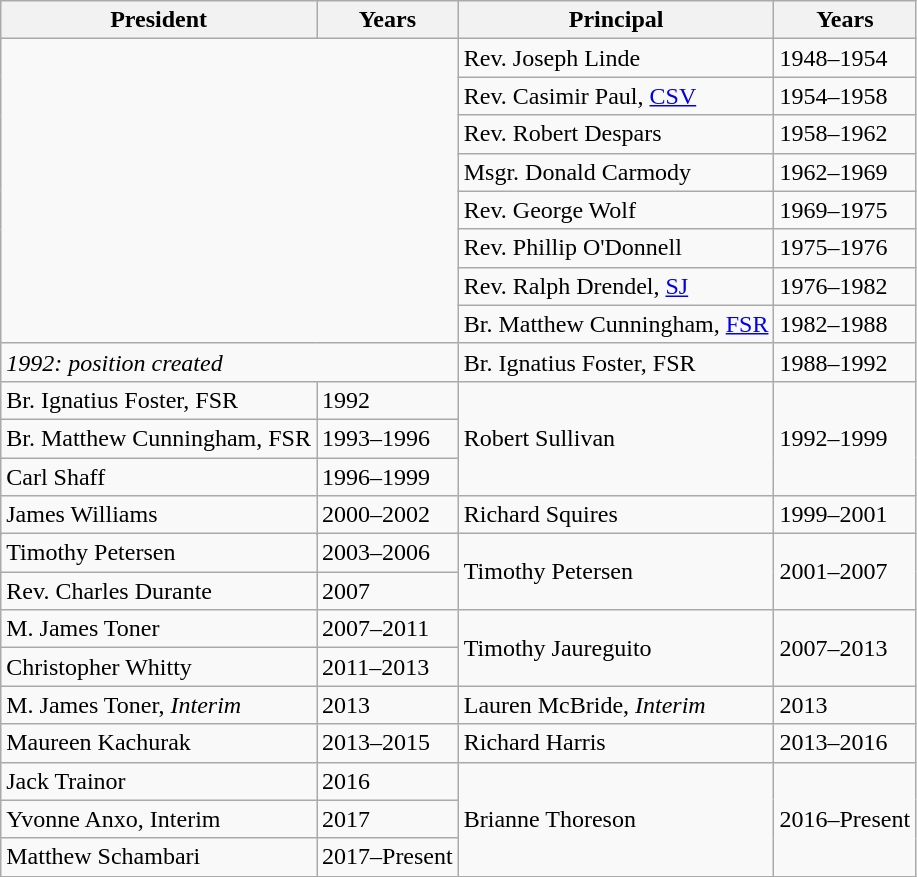<table class="wikitable">
<tr>
<th>President</th>
<th>Years</th>
<th>Principal</th>
<th>Years</th>
</tr>
<tr>
<td colspan="2" rowspan="8"></td>
<td>Rev. Joseph Linde</td>
<td>1948–1954</td>
</tr>
<tr>
<td>Rev. Casimir Paul, <a href='#'>CSV</a></td>
<td>1954–1958</td>
</tr>
<tr>
<td>Rev. Robert Despars</td>
<td>1958–1962</td>
</tr>
<tr>
<td>Msgr. Donald Carmody</td>
<td>1962–1969</td>
</tr>
<tr>
<td>Rev. George Wolf</td>
<td>1969–1975</td>
</tr>
<tr>
<td>Rev. Phillip O'Donnell</td>
<td>1975–1976</td>
</tr>
<tr>
<td>Rev. Ralph Drendel, <a href='#'>SJ</a></td>
<td>1976–1982</td>
</tr>
<tr>
<td>Br. Matthew Cunningham, <a href='#'>FSR</a></td>
<td>1982–1988</td>
</tr>
<tr>
<td colspan="2"><em>1992: position created</em></td>
<td>Br. Ignatius Foster, FSR</td>
<td>1988–1992</td>
</tr>
<tr>
<td>Br. Ignatius Foster, FSR</td>
<td>1992</td>
<td rowspan="3">Robert Sullivan</td>
<td rowspan="3">1992–1999</td>
</tr>
<tr>
<td>Br. Matthew Cunningham, FSR</td>
<td>1993–1996</td>
</tr>
<tr>
<td>Carl Shaff</td>
<td>1996–1999</td>
</tr>
<tr>
<td rowspan="2">James Williams</td>
<td rowspan="2">2000–2002</td>
<td>Richard Squires</td>
<td>1999–2001</td>
</tr>
<tr>
<td rowspan="3">Timothy Petersen</td>
<td rowspan="3">2001–2007</td>
</tr>
<tr>
<td>Timothy Petersen</td>
<td>2003–2006</td>
</tr>
<tr>
<td>Rev. Charles Durante</td>
<td>2007</td>
</tr>
<tr>
<td>M. James Toner</td>
<td>2007–2011</td>
<td rowspan="2">Timothy Jaureguito</td>
<td rowspan="2">2007–2013</td>
</tr>
<tr>
<td>Christopher Whitty</td>
<td>2011–2013</td>
</tr>
<tr>
<td>M. James Toner, <em>Interim</em></td>
<td>2013</td>
<td>Lauren McBride, <em>Interim</em></td>
<td>2013</td>
</tr>
<tr>
<td>Maureen Kachurak</td>
<td>2013–2015</td>
<td>Richard Harris</td>
<td>2013–2016</td>
</tr>
<tr>
<td>Jack Trainor</td>
<td>2016</td>
<td rowspan="3">Brianne Thoreson</td>
<td rowspan="3">2016–Present</td>
</tr>
<tr>
<td>Yvonne Anxo, Interim</td>
<td>2017</td>
</tr>
<tr>
<td>Matthew Schambari</td>
<td>2017–Present</td>
</tr>
</table>
